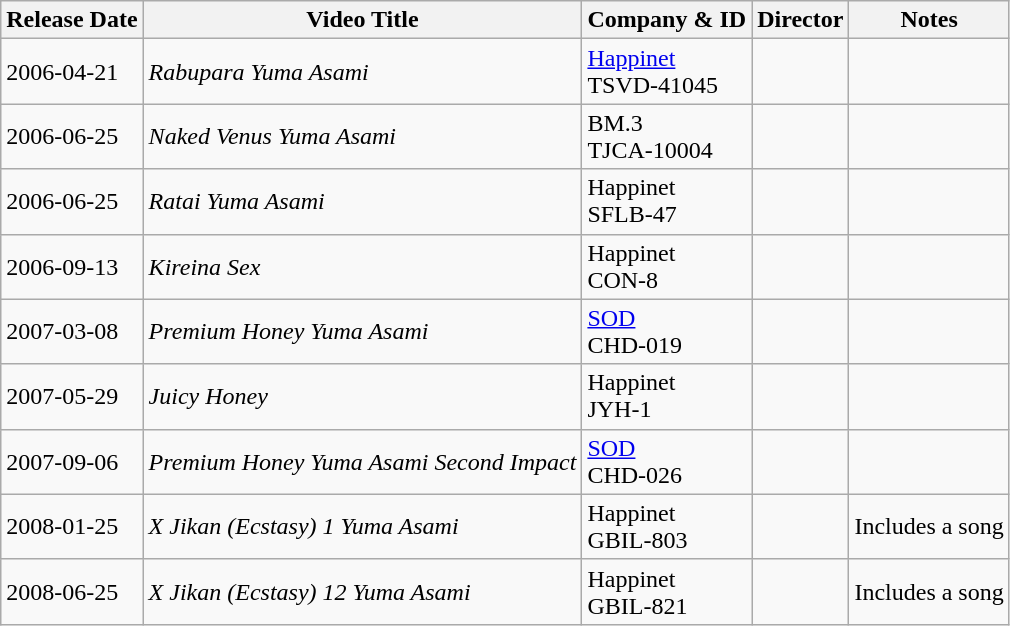<table class="wikitable sortable">
<tr>
<th>Release Date</th>
<th>Video Title</th>
<th>Company & ID</th>
<th>Director</th>
<th>Notes</th>
</tr>
<tr>
<td>2006-04-21</td>
<td><em>Rabupara Yuma Asami</em><br></td>
<td><a href='#'>Happinet</a><br>TSVD-41045</td>
<td></td>
<td></td>
</tr>
<tr>
<td>2006-06-25</td>
<td><em>Naked Venus Yuma Asami</em><br></td>
<td>BM.3<br>TJCA-10004</td>
<td></td>
<td></td>
</tr>
<tr>
<td>2006-06-25</td>
<td><em>Ratai Yuma Asami</em><br></td>
<td>Happinet<br>SFLB-47</td>
<td></td>
<td></td>
</tr>
<tr>
<td>2006-09-13</td>
<td><em>Kireina Sex</em><br></td>
<td>Happinet<br>CON-8</td>
<td></td>
<td></td>
</tr>
<tr>
<td>2007-03-08</td>
<td><em>Premium Honey Yuma Asami</em><br></td>
<td><a href='#'>SOD</a><br>CHD-019</td>
<td></td>
<td></td>
</tr>
<tr>
<td>2007-05-29</td>
<td><em>Juicy Honey</em><br></td>
<td>Happinet<br>JYH-1</td>
<td></td>
<td></td>
</tr>
<tr>
<td>2007-09-06</td>
<td><em>Premium Honey Yuma Asami Second Impact</em><br></td>
<td><a href='#'>SOD</a><br>CHD-026</td>
<td></td>
<td></td>
</tr>
<tr>
<td>2008-01-25</td>
<td><em>X Jikan (Ecstasy) 1 Yuma Asami</em><br></td>
<td>Happinet<br>GBIL-803</td>
<td></td>
<td>Includes a song</td>
</tr>
<tr>
<td>2008-06-25</td>
<td><em>X Jikan (Ecstasy) 12 Yuma Asami</em><br></td>
<td>Happinet<br>GBIL-821</td>
<td></td>
<td>Includes a song</td>
</tr>
</table>
